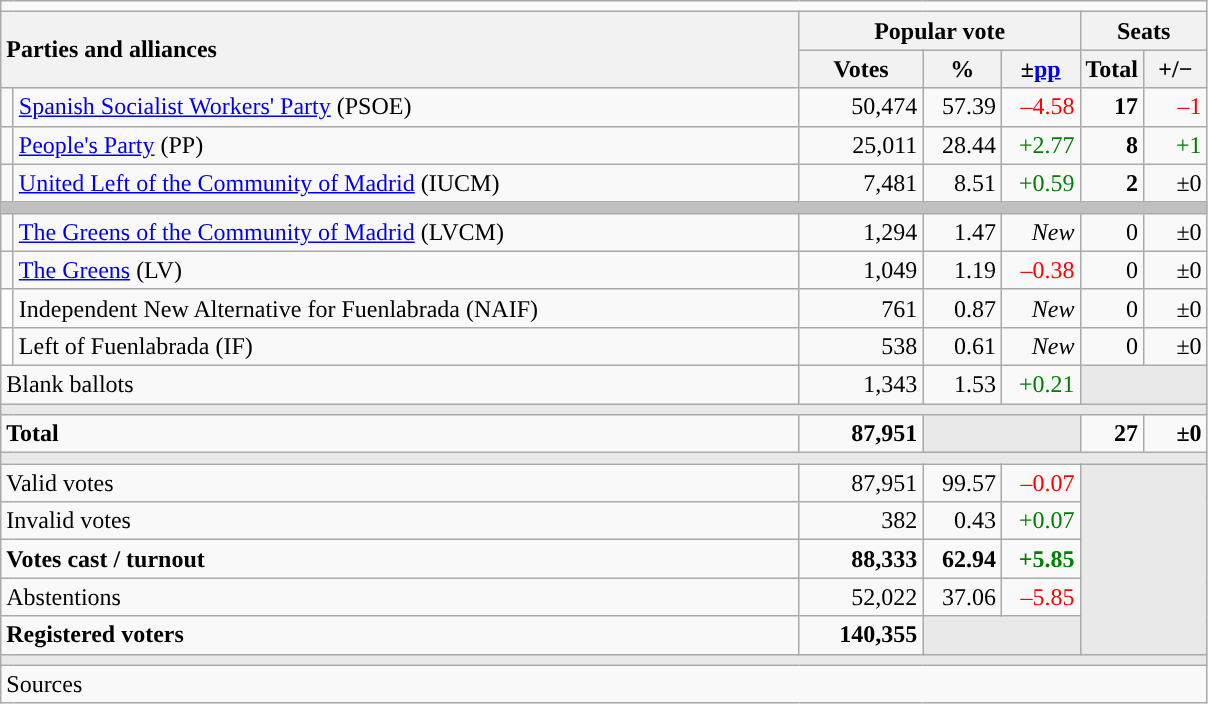<table class="wikitable" style="text-align:right;">
<tr>
<td colspan="7"></td>
</tr>
<tr>
<th style="text-align:left;" rowspan="2" colspan="2" width="525">Parties and alliances</th>
<th colspan="3">Popular vote</th>
<th colspan="2">Seats</th>
</tr>
<tr>
<th width="75">Votes</th>
<th width="45">%</th>
<th width="45">±<a href='#'>pp</a></th>
<th width="35">Total</th>
<th width="35">+/−</th>
</tr>
<tr>
<td width="1" style="color:inherit;background:"></td>
<td align="left"><a href='#'>Spanish Socialist Workers' Party</a> (PSOE)</td>
<td>50,474</td>
<td>57.39</td>
<td style="color:red;">–4.58</td>
<td><strong>17</strong></td>
<td style="color:red;">–1</td>
</tr>
<tr>
<td style="color:inherit;background:"></td>
<td align="left"><a href='#'>People's Party</a> (PP)</td>
<td>25,011</td>
<td>28.44</td>
<td style="color:green;">+2.77</td>
<td><strong>8</strong></td>
<td style="color:green;">+1</td>
</tr>
<tr>
<td style="color:inherit;background:"></td>
<td align="left"><a href='#'>United Left of the Community of Madrid</a> (IUCM)</td>
<td>7,481</td>
<td>8.51</td>
<td style="color:green;">+0.59</td>
<td><strong>2</strong></td>
<td>±0</td>
</tr>
<tr>
<td colspan="7" bgcolor="#C0C0C0"></td>
</tr>
<tr>
<td style="color:inherit;background:"></td>
<td align="left"><a href='#'>The Greens of the Community of Madrid</a> (LVCM)</td>
<td>1,294</td>
<td>1.47</td>
<td><em>New</em></td>
<td>0</td>
<td>±0</td>
</tr>
<tr>
<td style="color:inherit;background:"></td>
<td align="left"><a href='#'>The Greens</a> (LV)</td>
<td>1,049</td>
<td>1.19</td>
<td style="color:red;">–0.38</td>
<td>0</td>
<td>±0</td>
</tr>
<tr>
<td bgcolor="white"></td>
<td align="left">Independent New Alternative for Fuenlabrada (NAIF)</td>
<td>761</td>
<td>0.87</td>
<td><em>New</em></td>
<td>0</td>
<td>±0</td>
</tr>
<tr>
<td bgcolor="white"></td>
<td align="left">Left of Fuenlabrada (IF)</td>
<td>538</td>
<td>0.61</td>
<td><em>New</em></td>
<td>0</td>
<td>±0</td>
</tr>
<tr>
<td align="left" colspan="2">Blank ballots</td>
<td>1,343</td>
<td>1.53</td>
<td style="color:green;">+0.21</td>
<td bgcolor="#E9E9E9" colspan="2"></td>
</tr>
<tr>
<td colspan="7" bgcolor="#E9E9E9"></td>
</tr>
<tr style="font-weight:bold;">
<td align="left" colspan="2">Total</td>
<td>87,951</td>
<td bgcolor="#E9E9E9" colspan="2"></td>
<td>27</td>
<td>±0</td>
</tr>
<tr>
<td colspan="7" bgcolor="#E9E9E9"></td>
</tr>
<tr>
<td align="left" colspan="2">Valid votes</td>
<td>87,951</td>
<td>99.57</td>
<td style="color:red;">–0.07</td>
<td bgcolor="#E9E9E9" colspan="2" rowspan="5"></td>
</tr>
<tr>
<td align="left" colspan="2">Invalid votes</td>
<td>382</td>
<td>0.43</td>
<td style="color:green;">+0.07</td>
</tr>
<tr style="font-weight:bold;">
<td align="left" colspan="2">Votes cast / turnout</td>
<td>88,333</td>
<td>62.94</td>
<td style="color:green;">+5.85</td>
</tr>
<tr>
<td align="left" colspan="2">Abstentions</td>
<td>52,022</td>
<td>37.06</td>
<td style="color:red;">–5.85</td>
</tr>
<tr style="font-weight:bold;">
<td align="left" colspan="2">Registered voters</td>
<td>140,355</td>
<td bgcolor="#E9E9E9" colspan="2"></td>
</tr>
<tr>
<td colspan="7" bgcolor="#E9E9E9"></td>
</tr>
<tr>
<td align="left" colspan="7">Sources</td>
</tr>
</table>
